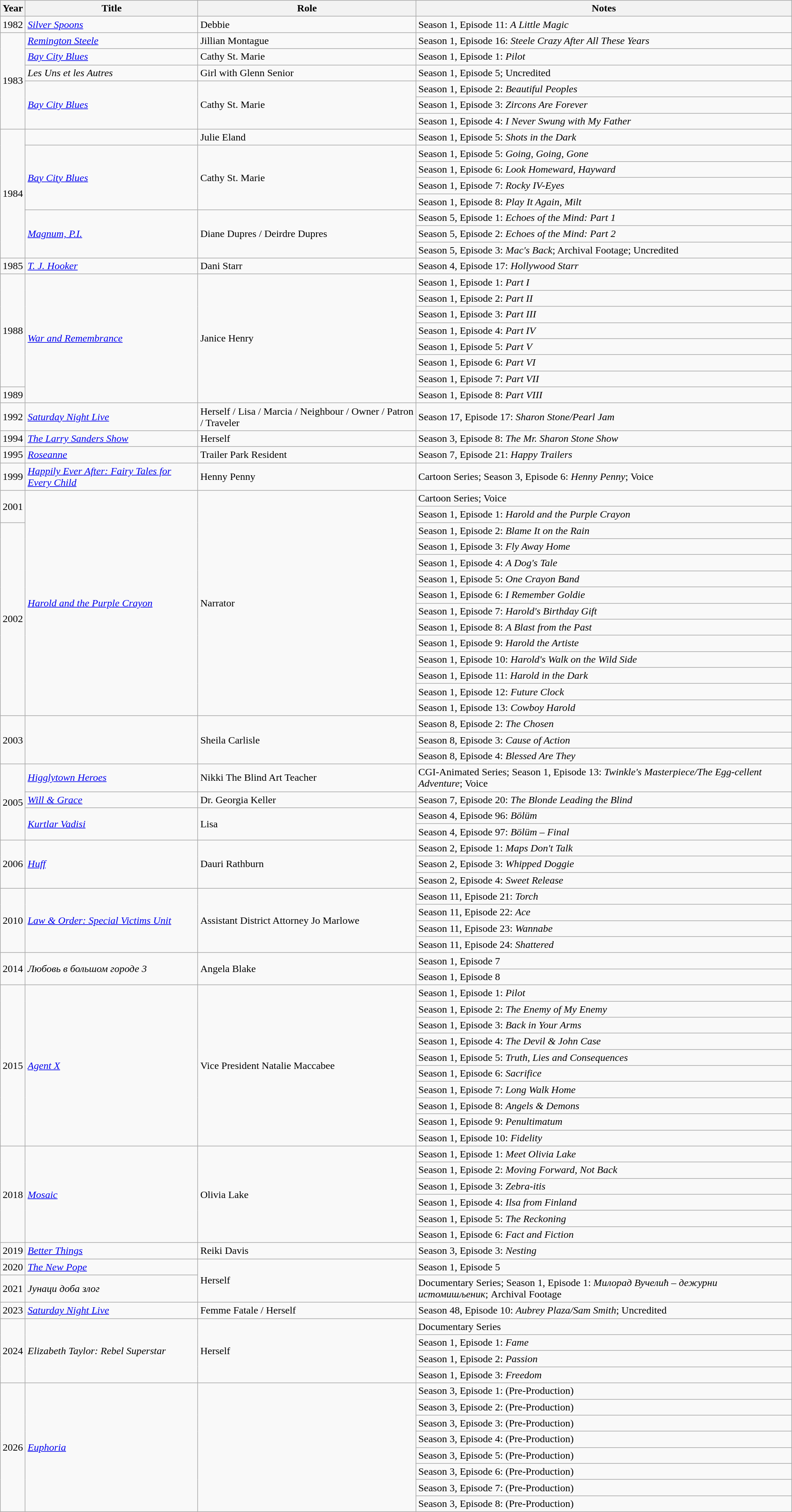<table class="wikitable sortable unsortable">
<tr>
<th scope="col">Year</th>
<th scope="col">Title</th>
<th scope="col">Role</th>
<th class="unsortable" scope="col">Notes</th>
</tr>
<tr>
<td>1982</td>
<td><em><a href='#'>Silver Spoons</a></em></td>
<td>Debbie</td>
<td>Season 1, Episode 11: <em>A Little Magic</em></td>
</tr>
<tr>
<td rowspan=6>1983</td>
<td><em><a href='#'>Remington Steele</a></em></td>
<td>Jillian Montague</td>
<td>Season 1, Episode 16: <em>Steele Crazy After All These Years</em></td>
</tr>
<tr>
<td><em><a href='#'>Bay City Blues</a></em></td>
<td>Cathy St. Marie</td>
<td>Season 1, Episode 1: <em>Pilot</em></td>
</tr>
<tr>
<td><em>Les Uns et les Autres</em></td>
<td>Girl with Glenn Senior</td>
<td>Season 1, Episode 5; Uncredited</td>
</tr>
<tr>
<td rowspan=3><em><a href='#'>Bay City Blues</a></em></td>
<td rowspan=3>Cathy St. Marie</td>
<td>Season 1, Episode 2: <em>Beautiful Peoples</em></td>
</tr>
<tr>
<td>Season 1, Episode 3: <em>Zircons Are Forever</em></td>
</tr>
<tr>
<td>Season 1, Episode 4: <em>I Never Swung with My Father</em></td>
</tr>
<tr>
<td rowspan=8>1984</td>
<td><em></em></td>
<td>Julie Eland</td>
<td>Season 1, Episode 5: <em>Shots in the Dark</em></td>
</tr>
<tr>
<td rowspan=4><em><a href='#'>Bay City Blues</a></em></td>
<td rowspan=4>Cathy St. Marie</td>
<td>Season 1, Episode 5: <em>Going, Going, Gone</em></td>
</tr>
<tr>
<td>Season 1, Episode 6: <em>Look Homeward, Hayward</em></td>
</tr>
<tr>
<td>Season 1, Episode 7: <em>Rocky IV-Eyes</em></td>
</tr>
<tr>
<td>Season 1, Episode 8: <em>Play It Again, Milt</em></td>
</tr>
<tr>
<td rowspan=3><em><a href='#'>Magnum, P.I.</a></em></td>
<td rowspan=3>Diane Dupres / Deirdre Dupres</td>
<td>Season 5, Episode 1: <em>Echoes of the Mind: Part 1</em></td>
</tr>
<tr>
<td>Season 5, Episode 2: <em>Echoes of the Mind: Part 2</em></td>
</tr>
<tr>
<td>Season 5, Episode 3: <em>Mac's Back</em>; Archival Footage; Uncredited</td>
</tr>
<tr>
<td>1985</td>
<td><em><a href='#'>T. J. Hooker</a></em></td>
<td>Dani Starr</td>
<td>Season 4, Episode 17: <em>Hollywood Starr</em></td>
</tr>
<tr>
<td rowspan=7>1988</td>
<td rowspan=8><em><a href='#'>War and Remembrance</a></em></td>
<td rowspan=8>Janice Henry</td>
<td>Season 1, Episode 1: <em>Part I</em></td>
</tr>
<tr>
<td>Season 1, Episode 2: <em>Part II</em></td>
</tr>
<tr>
<td>Season 1, Episode 3: <em>Part III</em></td>
</tr>
<tr>
<td>Season 1, Episode 4: <em>Part IV</em></td>
</tr>
<tr>
<td>Season 1, Episode 5: <em>Part V</em></td>
</tr>
<tr>
<td>Season 1, Episode 6: <em>Part VI</em></td>
</tr>
<tr>
<td>Season 1, Episode 7: <em>Part VII</em></td>
</tr>
<tr>
<td>1989</td>
<td>Season 1, Episode 8: <em>Part VIII</em></td>
</tr>
<tr>
<td>1992</td>
<td><em><a href='#'>Saturday Night Live</a></em></td>
<td>Herself / Lisa / Marcia / Neighbour / Owner / Patron / Traveler</td>
<td>Season 17, Episode 17: <em>Sharon Stone/Pearl Jam</em></td>
</tr>
<tr>
<td>1994</td>
<td><em><a href='#'>The Larry Sanders Show</a></em></td>
<td>Herself</td>
<td>Season 3, Episode 8: <em>The Mr. Sharon Stone Show</em></td>
</tr>
<tr>
<td>1995</td>
<td><em><a href='#'>Roseanne</a></em></td>
<td>Trailer Park Resident</td>
<td>Season 7, Episode 21: <em>Happy Trailers</em></td>
</tr>
<tr>
<td>1999</td>
<td><em><a href='#'>Happily Ever After: Fairy Tales for Every Child</a></em></td>
<td>Henny Penny</td>
<td>Cartoon Series; Season 3, Episode 6: <em>Henny Penny</em>; Voice</td>
</tr>
<tr>
<td rowspan=2>2001</td>
<td rowspan=14><em><a href='#'>Harold and the Purple Crayon</a></em></td>
<td rowspan=14>Narrator</td>
<td>Cartoon Series; Voice</td>
</tr>
<tr>
<td>Season 1, Episode 1: <em>Harold and the Purple Crayon</em></td>
</tr>
<tr>
<td rowspan=12>2002</td>
<td>Season 1, Episode 2: <em>Blame It on the Rain</em></td>
</tr>
<tr>
<td>Season 1, Episode 3: <em>Fly Away Home</em></td>
</tr>
<tr>
<td>Season 1, Episode 4: <em>A Dog's Tale</em></td>
</tr>
<tr>
<td>Season 1, Episode 5: <em>One Crayon Band</em></td>
</tr>
<tr>
<td>Season 1, Episode 6: <em>I Remember Goldie</em></td>
</tr>
<tr>
<td>Season 1, Episode 7: <em>Harold's Birthday Gift</em></td>
</tr>
<tr>
<td>Season 1, Episode 8: <em>A Blast from the Past</em></td>
</tr>
<tr>
<td>Season 1, Episode 9: <em>Harold the Artiste</em></td>
</tr>
<tr>
<td>Season 1, Episode 10: <em>Harold's Walk on the Wild Side</em></td>
</tr>
<tr>
<td>Season 1, Episode 11: <em>Harold in the Dark</em></td>
</tr>
<tr>
<td>Season 1, Episode 12: <em>Future Clock</em></td>
</tr>
<tr>
<td>Season 1, Episode 13: <em>Cowboy Harold</em></td>
</tr>
<tr>
<td rowspan=3>2003</td>
<td rowspan=3><em></em></td>
<td rowspan=3>Sheila Carlisle</td>
<td>Season 8, Episode 2: <em>The Chosen</em></td>
</tr>
<tr>
<td>Season 8, Episode 3: <em>Cause of Action</em></td>
</tr>
<tr>
<td>Season 8, Episode 4: <em>Blessed Are They</em></td>
</tr>
<tr>
<td rowspan=4>2005</td>
<td><em><a href='#'>Higglytown Heroes</a></em></td>
<td>Nikki The Blind Art Teacher</td>
<td>CGI-Animated Series; Season 1, Episode 13: <em>Twinkle's Masterpiece/The Egg-cellent Adventure</em>; Voice</td>
</tr>
<tr>
<td><em><a href='#'>Will & Grace</a></em></td>
<td>Dr. Georgia Keller</td>
<td>Season 7, Episode 20: <em>The Blonde Leading the Blind</em></td>
</tr>
<tr>
<td rowspan=2><em><a href='#'>Kurtlar Vadisi</a></em></td>
<td rowspan=2>Lisa</td>
<td>Season 4, Episode 96: <em>Bölüm</em></td>
</tr>
<tr>
<td>Season 4, Episode 97: <em>Bölüm – Final</em></td>
</tr>
<tr>
<td rowspan=3>2006</td>
<td rowspan=3><em><a href='#'>Huff</a></em></td>
<td rowspan=3>Dauri Rathburn</td>
<td>Season 2, Episode 1: <em>Maps Don't Talk</em></td>
</tr>
<tr>
<td>Season 2, Episode 3: <em>Whipped Doggie</em></td>
</tr>
<tr>
<td>Season 2, Episode 4: <em>Sweet Release</em></td>
</tr>
<tr>
<td rowspan=4>2010</td>
<td rowspan=4><em><a href='#'>Law & Order: Special Victims Unit</a></em></td>
<td rowspan=4>Assistant District Attorney Jo Marlowe</td>
<td>Season 11, Episode 21: <em>Torch</em></td>
</tr>
<tr>
<td>Season 11, Episode 22: <em>Ace</em></td>
</tr>
<tr>
<td>Season 11, Episode 23: <em>Wannabe</em></td>
</tr>
<tr>
<td>Season 11, Episode 24: <em>Shattered</em></td>
</tr>
<tr>
<td rowspan=2>2014</td>
<td rowspan=2><em>Любовь в большом городе 3</em></td>
<td rowspan=2>Angela Blake</td>
<td>Season 1, Episode 7</td>
</tr>
<tr>
<td>Season 1, Episode 8</td>
</tr>
<tr>
<td rowspan=10>2015</td>
<td rowspan=10><em><a href='#'>Agent X</a></em></td>
<td rowspan=10>Vice President Natalie Maccabee</td>
<td>Season 1, Episode 1: <em>Pilot</em></td>
</tr>
<tr>
<td>Season 1, Episode 2: <em>The Enemy of My Enemy</em></td>
</tr>
<tr>
<td>Season 1, Episode 3: <em>Back in Your Arms</em></td>
</tr>
<tr>
<td>Season 1, Episode 4: <em>The Devil & John Case</em></td>
</tr>
<tr>
<td>Season 1, Episode 5: <em>Truth, Lies and Consequences</em></td>
</tr>
<tr>
<td>Season 1, Episode 6: <em>Sacrifice</em></td>
</tr>
<tr>
<td>Season 1, Episode 7: <em>Long Walk Home</em></td>
</tr>
<tr>
<td>Season 1, Episode 8: <em>Angels & Demons</em></td>
</tr>
<tr>
<td>Season 1, Episode 9: <em>Penultimatum</em></td>
</tr>
<tr>
<td>Season 1, Episode 10: <em>Fidelity</em></td>
</tr>
<tr>
<td rowspan=6>2018</td>
<td rowspan=6><em><a href='#'>Mosaic</a></em></td>
<td rowspan=6>Olivia Lake</td>
<td>Season 1, Episode 1: <em>Meet Olivia Lake</em></td>
</tr>
<tr>
<td>Season 1, Episode 2: <em>Moving Forward, Not Back</em></td>
</tr>
<tr>
<td>Season 1, Episode 3: <em>Zebra-itis</em></td>
</tr>
<tr>
<td>Season 1, Episode 4: <em>Ilsa from Finland</em></td>
</tr>
<tr>
<td>Season 1, Episode 5: <em>The Reckoning</em></td>
</tr>
<tr>
<td>Season 1, Episode 6: <em>Fact and Fiction</em></td>
</tr>
<tr>
<td>2019</td>
<td><em><a href='#'>Better Things</a></em></td>
<td>Reiki Davis</td>
<td>Season 3, Episode 3: <em>Nesting</em></td>
</tr>
<tr>
<td>2020</td>
<td><em><a href='#'>The New Pope</a></em></td>
<td rowspan="2">Herself</td>
<td>Season 1, Episode 5</td>
</tr>
<tr>
<td>2021</td>
<td><em>Јунаци доба злог</em></td>
<td>Documentary Series; Season 1, Episode 1: <em>Милорад Вучелић – дежурни истомишљеник</em>; Archival Footage</td>
</tr>
<tr>
<td>2023</td>
<td><em><a href='#'>Saturday Night Live</a></em></td>
<td>Femme Fatale / Herself</td>
<td>Season 48, Episode 10: <em>Aubrey Plaza/Sam Smith</em>; Uncredited</td>
</tr>
<tr>
<td rowspan=4>2024</td>
<td rowspan=4><em>Elizabeth Taylor: Rebel Superstar</em></td>
<td rowspan=4>Herself</td>
<td>Documentary Series</td>
</tr>
<tr>
<td>Season 1, Episode 1: <em>Fame</em></td>
</tr>
<tr>
<td>Season 1, Episode 2: <em>Passion</em></td>
</tr>
<tr>
<td>Season 1, Episode 3: <em>Freedom</em></td>
</tr>
<tr>
<td rowspan=8>2026</td>
<td rowspan=8><em><a href='#'>Euphoria</a></em></td>
<td rowspan=8></td>
<td>Season 3, Episode 1:  (Pre-Production)</td>
</tr>
<tr>
<td>Season 3, Episode 2:  (Pre-Production)</td>
</tr>
<tr>
<td>Season 3, Episode 3:  (Pre-Production)</td>
</tr>
<tr>
<td>Season 3, Episode 4:  (Pre-Production)</td>
</tr>
<tr>
<td>Season 3, Episode 5:  (Pre-Production)</td>
</tr>
<tr>
<td>Season 3, Episode 6:  (Pre-Production)</td>
</tr>
<tr>
<td>Season 3, Episode 7:  (Pre-Production)</td>
</tr>
<tr>
<td>Season 3, Episode 8:  (Pre-Production)</td>
</tr>
</table>
